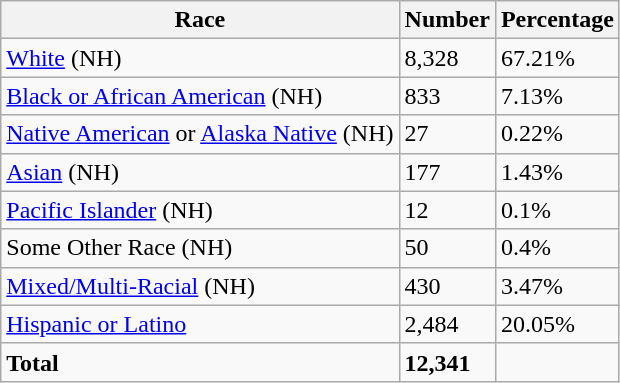<table class="wikitable">
<tr>
<th>Race</th>
<th>Number</th>
<th>Percentage</th>
</tr>
<tr>
<td><a href='#'>White</a> (NH)</td>
<td>8,328</td>
<td>67.21%</td>
</tr>
<tr>
<td><a href='#'>Black or African American</a> (NH)</td>
<td>833</td>
<td>7.13%</td>
</tr>
<tr>
<td><a href='#'>Native American</a> or <a href='#'>Alaska Native</a> (NH)</td>
<td>27</td>
<td>0.22%</td>
</tr>
<tr>
<td><a href='#'>Asian</a> (NH)</td>
<td>177</td>
<td>1.43%</td>
</tr>
<tr>
<td><a href='#'>Pacific Islander</a> (NH)</td>
<td>12</td>
<td>0.1%</td>
</tr>
<tr>
<td>Some Other Race (NH)</td>
<td>50</td>
<td>0.4%</td>
</tr>
<tr>
<td><a href='#'>Mixed/Multi-Racial</a> (NH)</td>
<td>430</td>
<td>3.47%</td>
</tr>
<tr>
<td><a href='#'>Hispanic or Latino</a></td>
<td>2,484</td>
<td>20.05%</td>
</tr>
<tr>
<td><strong>Total</strong></td>
<td><strong>12,341</strong></td>
<td></td>
</tr>
</table>
